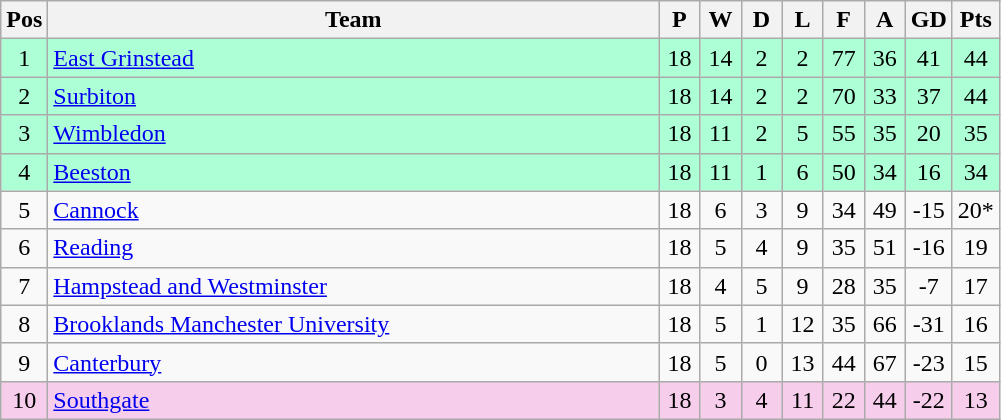<table class="wikitable" style="font-size: 100%">
<tr>
<th width=20>Pos</th>
<th width=400>Team</th>
<th width=20>P</th>
<th width=20>W</th>
<th width=20>D</th>
<th width=20>L</th>
<th width=20>F</th>
<th width=20>A</th>
<th width=20>GD</th>
<th width=20>Pts</th>
</tr>
<tr align=center style="background: #ADFFD6;">
<td>1</td>
<td align="left"><a href='#'>East Grinstead</a></td>
<td>18</td>
<td>14</td>
<td>2</td>
<td>2</td>
<td>77</td>
<td>36</td>
<td>41</td>
<td>44</td>
</tr>
<tr align=center style="background: #ADFFD6;">
<td>2</td>
<td align="left"><a href='#'>Surbiton</a></td>
<td>18</td>
<td>14</td>
<td>2</td>
<td>2</td>
<td>70</td>
<td>33</td>
<td>37</td>
<td>44</td>
</tr>
<tr align=center style="background: #ADFFD6;">
<td>3</td>
<td align="left"><a href='#'>Wimbledon</a></td>
<td>18</td>
<td>11</td>
<td>2</td>
<td>5</td>
<td>55</td>
<td>35</td>
<td>20</td>
<td>35</td>
</tr>
<tr align=center style="background: #ADFFD6;">
<td>4</td>
<td align="left"><a href='#'>Beeston</a></td>
<td>18</td>
<td>11</td>
<td>1</td>
<td>6</td>
<td>50</td>
<td>34</td>
<td>16</td>
<td>34</td>
</tr>
<tr align=center>
<td>5</td>
<td align="left"><a href='#'>Cannock</a></td>
<td>18</td>
<td>6</td>
<td>3</td>
<td>9</td>
<td>34</td>
<td>49</td>
<td>-15</td>
<td>20*</td>
</tr>
<tr align=center>
<td>6</td>
<td align="left"><a href='#'>Reading</a></td>
<td>18</td>
<td>5</td>
<td>4</td>
<td>9</td>
<td>35</td>
<td>51</td>
<td>-16</td>
<td>19</td>
</tr>
<tr align=center>
<td>7</td>
<td align="left"><a href='#'>Hampstead and Westminster</a></td>
<td>18</td>
<td>4</td>
<td>5</td>
<td>9</td>
<td>28</td>
<td>35</td>
<td>-7</td>
<td>17</td>
</tr>
<tr align=center>
<td>8</td>
<td align="left"><a href='#'>Brooklands Manchester University</a></td>
<td>18</td>
<td>5</td>
<td>1</td>
<td>12</td>
<td>35</td>
<td>66</td>
<td>-31</td>
<td>16</td>
</tr>
<tr align=center>
<td>9</td>
<td align="left"><a href='#'>Canterbury</a></td>
<td>18</td>
<td>5</td>
<td>0</td>
<td>13</td>
<td>44</td>
<td>67</td>
<td>-23</td>
<td>15</td>
</tr>
<tr align=center style="background: #F6CEEC;">
<td>10</td>
<td align="left"><a href='#'>Southgate</a></td>
<td>18</td>
<td>3</td>
<td>4</td>
<td>11</td>
<td>22</td>
<td>44</td>
<td>-22</td>
<td>13</td>
</tr>
</table>
